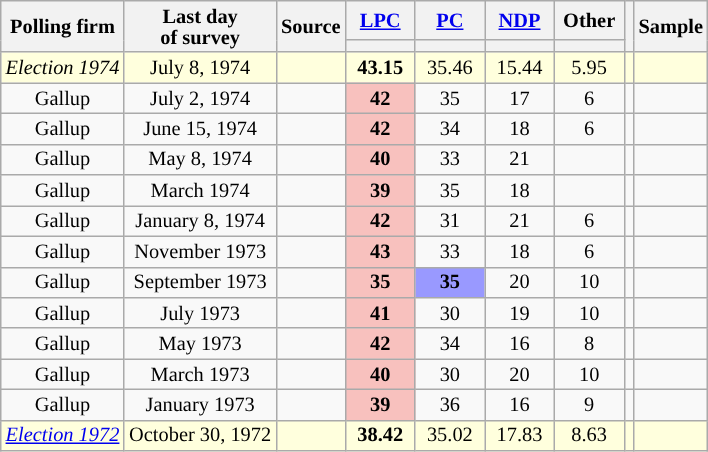<table class="wikitable sortable" style="text-align:center;font-size:85%;line-height:14px;" align="center">
<tr>
<th rowspan="2">Polling firm</th>
<th rowspan="2">Last day <br>of survey</th>
<th rowspan="2">Source</th>
<th class="unsortable" style="width:40px;"><a href='#'>LPC</a></th>
<th class="unsortable" style="width:40px;"><a href='#'>PC</a></th>
<th class="unsortable" style="width:40px;"><a href='#'>NDP</a></th>
<th class="unsortable" style="width:40px;">Other</th>
<th rowspan="2"></th>
<th rowspan="2">Sample</th>
</tr>
<tr style="line-height:5px;">
<th style="background:"></th>
<th style="background:"></th>
<th style="background:"></th>
<th style="background:"></th>
</tr>
<tr>
<td style="background:#ffd;"><em>Election 1974</em></td>
<td style="background:#ffd;">July 8, 1974</td>
<td style="background:#ffd;"></td>
<td style="background:#ffd;"><strong>43.15</strong></td>
<td style="background:#ffd;">35.46</td>
<td style="background:#ffd;">15.44</td>
<td style="background:#ffd;">5.95</td>
<td style="background:#ffd;"></td>
<td style="background:#ffd;"></td>
</tr>
<tr>
<td>Gallup</td>
<td>July 2, 1974</td>
<td></td>
<td style='background:#F8C1BE'><strong>42</strong></td>
<td>35</td>
<td>17</td>
<td>6</td>
<td></td>
<td></td>
</tr>
<tr>
<td>Gallup</td>
<td>June 15, 1974</td>
<td></td>
<td style='background:#F8C1BE'><strong>42</strong></td>
<td>34</td>
<td>18</td>
<td>6</td>
<td></td>
<td></td>
</tr>
<tr>
<td>Gallup</td>
<td>May 8, 1974</td>
<td></td>
<td style='background:#F8C1BE'><strong>40</strong></td>
<td>33</td>
<td>21</td>
<td></td>
<td></td>
<td></td>
</tr>
<tr>
<td>Gallup</td>
<td>March 1974</td>
<td></td>
<td style='background:#F8C1BE'><strong>39</strong></td>
<td>35</td>
<td>18</td>
<td></td>
<td></td>
<td></td>
</tr>
<tr>
<td>Gallup</td>
<td>January 8, 1974</td>
<td></td>
<td style='background:#F8C1BE'><strong>42</strong></td>
<td>31</td>
<td>21</td>
<td>6</td>
<td></td>
<td></td>
</tr>
<tr>
<td>Gallup</td>
<td>November 1973</td>
<td></td>
<td style='background:#F8C1BE'><strong>43</strong></td>
<td>33</td>
<td>18</td>
<td>6</td>
<td></td>
<td></td>
</tr>
<tr>
<td>Gallup</td>
<td>September 1973</td>
<td></td>
<td style='background:#F8C1BE'><strong>35</strong></td>
<td style='background:#9999FF'><strong>35</strong></td>
<td>20</td>
<td>10</td>
<td></td>
<td></td>
</tr>
<tr>
<td>Gallup</td>
<td>July 1973</td>
<td></td>
<td style='background:#F8C1BE'><strong>41</strong></td>
<td>30</td>
<td>19</td>
<td>10</td>
<td></td>
<td></td>
</tr>
<tr>
<td>Gallup</td>
<td>May 1973</td>
<td></td>
<td style='background:#F8C1BE'><strong>42</strong></td>
<td>34</td>
<td>16</td>
<td>8</td>
<td></td>
<td></td>
</tr>
<tr>
<td>Gallup</td>
<td>March 1973</td>
<td></td>
<td style='background:#F8C1BE'><strong>40</strong></td>
<td>30</td>
<td>20</td>
<td>10</td>
<td></td>
<td></td>
</tr>
<tr>
<td>Gallup</td>
<td>January 1973</td>
<td></td>
<td style='background:#F8C1BE'><strong>39</strong></td>
<td>36</td>
<td>16</td>
<td>9</td>
<td></td>
<td></td>
</tr>
<tr>
<td style="background:#ffd;"><em><a href='#'>Election 1972</a></em></td>
<td style="background:#ffd;">October 30, 1972</td>
<td style="background:#ffd;"></td>
<td style="background:#ffd;"><strong>38.42</strong></td>
<td style="background:#ffd;">35.02</td>
<td style="background:#ffd;">17.83</td>
<td style="background:#ffd;">8.63</td>
<td style="background:#ffd;"></td>
<td style="background:#ffd;"></td>
</tr>
</table>
